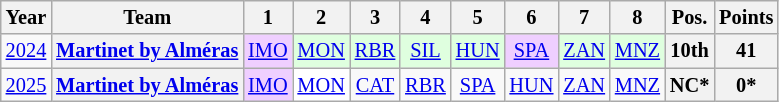<table class="wikitable" border="1" style="text-align:center; font-size:85%;">
<tr>
<th>Year</th>
<th>Team</th>
<th>1</th>
<th>2</th>
<th>3</th>
<th>4</th>
<th>5</th>
<th>6</th>
<th>7</th>
<th>8</th>
<th>Pos.</th>
<th>Points</th>
</tr>
<tr>
<td><a href='#'>2024</a></td>
<th nowrap><a href='#'>Martinet by Alméras</a></th>
<td style="background:#EFCFFF;"><a href='#'>IMO</a><br></td>
<td style="background:#DFFFDF;"><a href='#'>MON</a><br></td>
<td style="background:#DFFFDF;"><a href='#'>RBR</a><br></td>
<td style="background:#DFFFDF;"><a href='#'>SIL</a><br></td>
<td style="background:#DFFFDF;"><a href='#'>HUN</a><br></td>
<td style="background:#EFCFFF;"><a href='#'>SPA</a><br></td>
<td style="background:#DFFFDF"><a href='#'>ZAN</a><br></td>
<td style="background:#DFFFDF;"><a href='#'>MNZ</a><br></td>
<th>10th</th>
<th>41</th>
</tr>
<tr>
<td><a href='#'>2025</a></td>
<th nowrap><a href='#'>Martinet by Alméras</a></th>
<td style="background:#EFCFFF;"><a href='#'>IMO</a><br></td>
<td style="background:#FFFFFF;"><a href='#'>MON</a><br></td>
<td style="background:#;"><a href='#'>CAT</a></td>
<td style="background:#;"><a href='#'>RBR</a></td>
<td style="background:#;"><a href='#'>SPA</a></td>
<td style="background:#;"><a href='#'>HUN</a></td>
<td style="background:#;"><a href='#'>ZAN</a></td>
<td style="background:#;"><a href='#'>MNZ</a></td>
<th>NC*</th>
<th>0*</th>
</tr>
</table>
